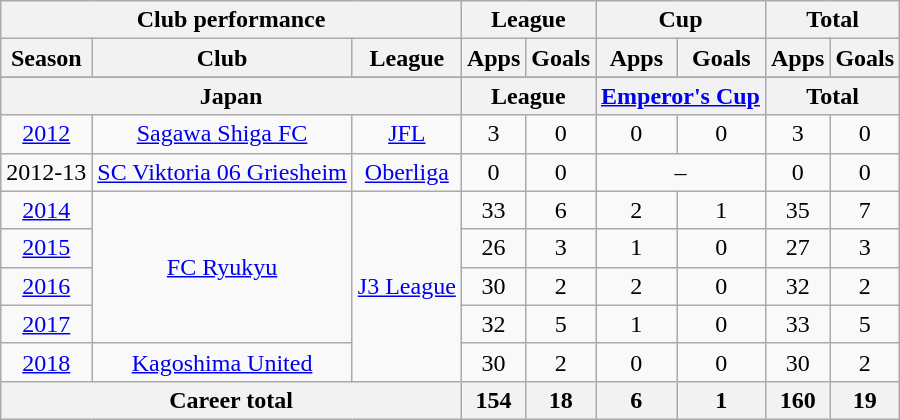<table class="wikitable" style="text-align:center">
<tr>
<th colspan=3>Club performance</th>
<th colspan=2>League</th>
<th colspan=2>Cup</th>
<th colspan=2>Total</th>
</tr>
<tr>
<th>Season</th>
<th>Club</th>
<th>League</th>
<th>Apps</th>
<th>Goals</th>
<th>Apps</th>
<th>Goals</th>
<th>Apps</th>
<th>Goals</th>
</tr>
<tr>
</tr>
<tr>
<th colspan=3>Japan</th>
<th colspan=2>League</th>
<th colspan=2><a href='#'>Emperor's Cup</a></th>
<th colspan=2>Total</th>
</tr>
<tr>
<td><a href='#'>2012</a></td>
<td rowspan="1"><a href='#'>Sagawa Shiga FC</a></td>
<td rowspan="1"><a href='#'>JFL</a></td>
<td>3</td>
<td>0</td>
<td>0</td>
<td>0</td>
<td>3</td>
<td>0</td>
</tr>
<tr>
<td 2012-13 Oberliga>2012-13</td>
<td rowspan="1"><a href='#'>SC Viktoria 06 Griesheim</a></td>
<td rowspan="1"><a href='#'>Oberliga</a></td>
<td>0</td>
<td>0</td>
<td colspan="2">–</td>
<td>0</td>
<td>0</td>
</tr>
<tr>
<td><a href='#'>2014</a></td>
<td rowspan="4"><a href='#'>FC Ryukyu</a></td>
<td rowspan="5"><a href='#'>J3 League</a></td>
<td>33</td>
<td>6</td>
<td>2</td>
<td>1</td>
<td>35</td>
<td>7</td>
</tr>
<tr>
<td><a href='#'>2015</a></td>
<td>26</td>
<td>3</td>
<td>1</td>
<td>0</td>
<td>27</td>
<td>3</td>
</tr>
<tr>
<td><a href='#'>2016</a></td>
<td>30</td>
<td>2</td>
<td>2</td>
<td>0</td>
<td>32</td>
<td>2</td>
</tr>
<tr>
<td><a href='#'>2017</a></td>
<td>32</td>
<td>5</td>
<td>1</td>
<td>0</td>
<td>33</td>
<td>5</td>
</tr>
<tr>
<td><a href='#'>2018</a></td>
<td rowspan=1><a href='#'>Kagoshima United</a></td>
<td>30</td>
<td>2</td>
<td>0</td>
<td>0</td>
<td>30</td>
<td>2</td>
</tr>
<tr>
<th colspan=3>Career total</th>
<th>154</th>
<th>18</th>
<th>6</th>
<th>1</th>
<th>160</th>
<th>19</th>
</tr>
</table>
